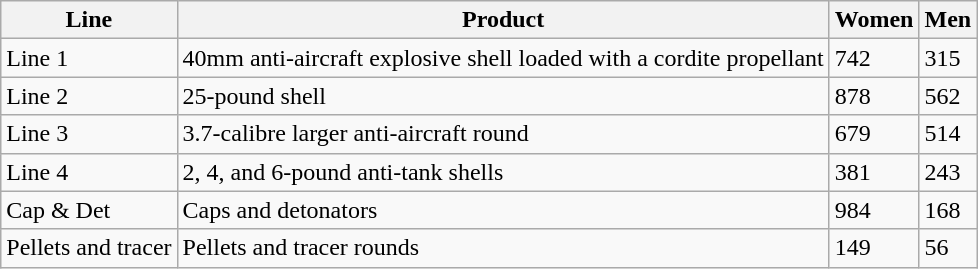<table class="wikitable sortable">
<tr>
<th>Line</th>
<th>Product</th>
<th>Women</th>
<th>Men</th>
</tr>
<tr>
<td>Line 1</td>
<td>40mm anti-aircraft explosive shell loaded with a cordite propellant</td>
<td>742</td>
<td>315</td>
</tr>
<tr>
<td>Line 2</td>
<td>25-pound shell</td>
<td>878</td>
<td>562</td>
</tr>
<tr>
<td>Line 3</td>
<td>3.7-calibre larger anti-aircraft round</td>
<td>679</td>
<td>514</td>
</tr>
<tr>
<td>Line 4</td>
<td>2, 4, and 6-pound anti-tank shells</td>
<td>381</td>
<td>243</td>
</tr>
<tr>
<td>Cap & Det</td>
<td>Caps and detonators</td>
<td>984</td>
<td>168</td>
</tr>
<tr>
<td>Pellets and tracer</td>
<td>Pellets and tracer rounds</td>
<td>149</td>
<td>56</td>
</tr>
</table>
